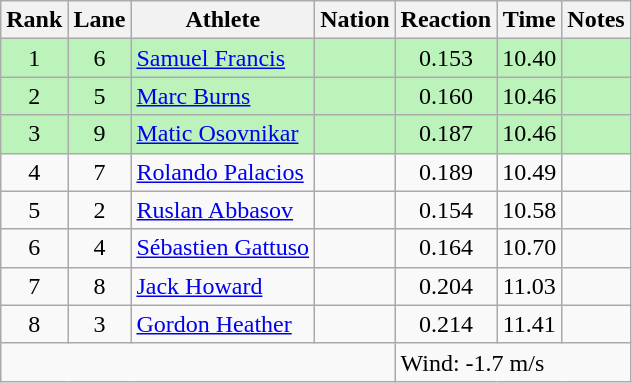<table class="wikitable sortable" style="text-align:center">
<tr>
<th>Rank</th>
<th>Lane</th>
<th>Athlete</th>
<th>Nation</th>
<th>Reaction</th>
<th>Time</th>
<th>Notes</th>
</tr>
<tr bgcolor=bbf3bb>
<td>1</td>
<td>6</td>
<td align="left"><a href='#'>Samuel Francis</a></td>
<td align="left"></td>
<td>0.153</td>
<td>10.40 </td>
<td></td>
</tr>
<tr bgcolor=bbf3bb>
<td>2</td>
<td>5</td>
<td align="left"><a href='#'>Marc Burns</a></td>
<td align="left"></td>
<td>0.160</td>
<td>10.46</td>
<td></td>
</tr>
<tr bgcolor=bbf3bb>
<td>3</td>
<td>9</td>
<td align="left"><a href='#'>Matic Osovnikar</a></td>
<td align="left"></td>
<td>0.187</td>
<td>10.46</td>
<td></td>
</tr>
<tr>
<td>4</td>
<td>7</td>
<td align="left"><a href='#'>Rolando Palacios</a></td>
<td align="left"></td>
<td>0.189</td>
<td>10.49</td>
<td></td>
</tr>
<tr>
<td>5</td>
<td>2</td>
<td align="left"><a href='#'>Ruslan Abbasov</a></td>
<td align="left"></td>
<td>0.154</td>
<td>10.58</td>
<td></td>
</tr>
<tr>
<td>6</td>
<td>4</td>
<td align="left"><a href='#'>Sébastien Gattuso</a></td>
<td align="left"></td>
<td>0.164</td>
<td>10.70</td>
<td></td>
</tr>
<tr>
<td>7</td>
<td>8</td>
<td align="left"><a href='#'>Jack Howard</a></td>
<td align="left"></td>
<td>0.204</td>
<td>11.03</td>
<td></td>
</tr>
<tr>
<td>8</td>
<td>3</td>
<td align="left"><a href='#'>Gordon Heather</a></td>
<td align="left"></td>
<td>0.214</td>
<td>11.41</td>
<td></td>
</tr>
<tr>
<td colspan=4></td>
<td colspan=4 align=left>Wind: -1.7 m/s</td>
</tr>
</table>
